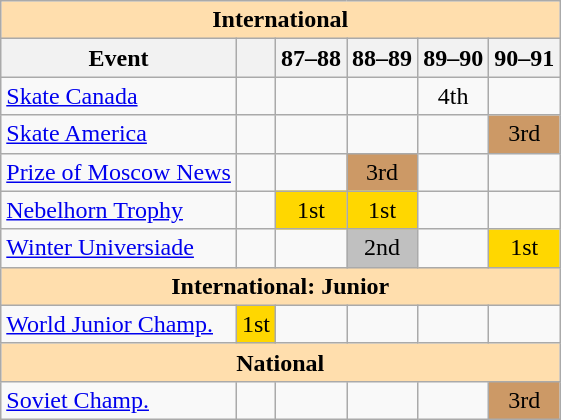<table class="wikitable" style="text-align:center">
<tr>
<th style="background-color: #ffdead; " colspan=6 align=center>International</th>
</tr>
<tr>
<th>Event</th>
<th></th>
<th>87–88</th>
<th>88–89</th>
<th>89–90</th>
<th>90–91</th>
</tr>
<tr>
<td align=left><a href='#'>Skate Canada</a></td>
<td></td>
<td></td>
<td></td>
<td>4th</td>
<td></td>
</tr>
<tr>
<td align=left><a href='#'>Skate America</a></td>
<td></td>
<td></td>
<td></td>
<td></td>
<td bgcolor=cc9966>3rd</td>
</tr>
<tr>
<td align=left><a href='#'>Prize of Moscow News</a></td>
<td></td>
<td></td>
<td bgcolor=cc9966>3rd</td>
<td></td>
<td></td>
</tr>
<tr>
<td align=left><a href='#'>Nebelhorn Trophy</a></td>
<td></td>
<td bgcolor=gold>1st</td>
<td bgcolor=gold>1st</td>
<td></td>
<td></td>
</tr>
<tr>
<td align=left><a href='#'>Winter Universiade</a></td>
<td></td>
<td></td>
<td bgcolor=silver>2nd</td>
<td></td>
<td bgcolor=gold>1st</td>
</tr>
<tr>
<th style="background-color: #ffdead; " colspan=6 align=center>International: Junior</th>
</tr>
<tr>
<td align=left><a href='#'>World Junior Champ.</a></td>
<td bgcolor=gold>1st</td>
<td></td>
<td></td>
<td></td>
<td></td>
</tr>
<tr>
<th style="background-color: #ffdead; " colspan=6 align=center>National</th>
</tr>
<tr>
<td align=left><a href='#'>Soviet Champ.</a></td>
<td></td>
<td></td>
<td></td>
<td></td>
<td bgcolor=cc9966>3rd</td>
</tr>
</table>
